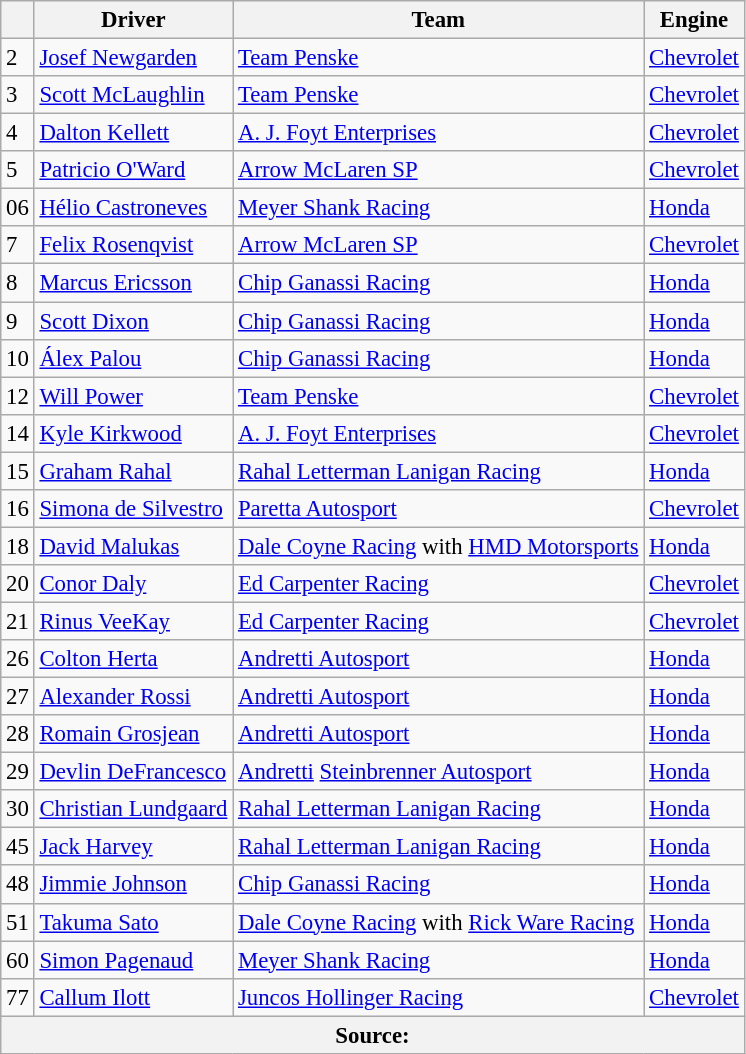<table class="wikitable" style="font-size: 95%;">
<tr>
<th align=center></th>
<th>Driver</th>
<th>Team</th>
<th>Engine</th>
</tr>
<tr>
<td>2</td>
<td> <a href='#'>Josef Newgarden</a></td>
<td><a href='#'>Team Penske</a></td>
<td><a href='#'>Chevrolet</a></td>
</tr>
<tr>
<td>3</td>
<td> <a href='#'>Scott McLaughlin</a></td>
<td><a href='#'>Team Penske</a></td>
<td><a href='#'>Chevrolet</a></td>
</tr>
<tr>
<td>4</td>
<td> <a href='#'>Dalton Kellett</a></td>
<td><a href='#'>A. J. Foyt Enterprises</a></td>
<td><a href='#'>Chevrolet</a></td>
</tr>
<tr>
<td>5</td>
<td> <a href='#'>Patricio O'Ward</a></td>
<td><a href='#'>Arrow McLaren SP</a></td>
<td><a href='#'>Chevrolet</a></td>
</tr>
<tr>
<td>06</td>
<td> <a href='#'>Hélio Castroneves</a> <strong></strong></td>
<td><a href='#'>Meyer Shank Racing</a></td>
<td><a href='#'>Honda</a></td>
</tr>
<tr>
<td>7</td>
<td> <a href='#'>Felix Rosenqvist</a></td>
<td><a href='#'>Arrow McLaren SP</a></td>
<td><a href='#'>Chevrolet</a></td>
</tr>
<tr>
<td>8</td>
<td> <a href='#'>Marcus Ericsson</a></td>
<td><a href='#'>Chip Ganassi Racing</a></td>
<td><a href='#'>Honda</a></td>
</tr>
<tr>
<td>9</td>
<td> <a href='#'>Scott Dixon</a></td>
<td><a href='#'>Chip Ganassi Racing</a></td>
<td><a href='#'>Honda</a></td>
</tr>
<tr>
<td>10</td>
<td> <a href='#'>Álex Palou</a></td>
<td><a href='#'>Chip Ganassi Racing</a></td>
<td><a href='#'>Honda</a></td>
</tr>
<tr>
<td>12</td>
<td> <a href='#'>Will Power</a></td>
<td><a href='#'>Team Penske</a></td>
<td><a href='#'>Chevrolet</a></td>
</tr>
<tr>
<td>14</td>
<td> <a href='#'>Kyle Kirkwood</a> <strong></strong></td>
<td><a href='#'>A. J. Foyt Enterprises</a></td>
<td><a href='#'>Chevrolet</a></td>
</tr>
<tr>
<td>15</td>
<td> <a href='#'>Graham Rahal</a></td>
<td><a href='#'>Rahal Letterman Lanigan Racing</a></td>
<td><a href='#'>Honda</a></td>
</tr>
<tr>
<td>16</td>
<td> <a href='#'>Simona de Silvestro</a></td>
<td><a href='#'>Paretta Autosport</a></td>
<td><a href='#'>Chevrolet</a></td>
</tr>
<tr>
<td>18</td>
<td> <a href='#'>David Malukas</a> <strong></strong></td>
<td><a href='#'>Dale Coyne Racing</a> with <a href='#'>HMD Motorsports</a></td>
<td><a href='#'>Honda</a></td>
</tr>
<tr>
<td>20</td>
<td> <a href='#'>Conor Daly</a></td>
<td><a href='#'>Ed Carpenter Racing</a></td>
<td><a href='#'>Chevrolet</a></td>
</tr>
<tr>
<td>21</td>
<td> <a href='#'>Rinus VeeKay</a></td>
<td><a href='#'>Ed Carpenter Racing</a></td>
<td><a href='#'>Chevrolet</a></td>
</tr>
<tr>
<td>26</td>
<td> <a href='#'>Colton Herta</a> <strong></strong></td>
<td><a href='#'>Andretti Autosport</a></td>
<td><a href='#'>Honda</a></td>
</tr>
<tr>
<td>27</td>
<td> <a href='#'>Alexander Rossi</a></td>
<td><a href='#'>Andretti Autosport</a></td>
<td><a href='#'>Honda</a></td>
</tr>
<tr>
<td>28</td>
<td> <a href='#'>Romain Grosjean</a></td>
<td><a href='#'>Andretti Autosport</a></td>
<td><a href='#'>Honda</a></td>
</tr>
<tr>
<td>29</td>
<td> <a href='#'>Devlin DeFrancesco</a> <strong></strong></td>
<td><a href='#'>Andretti</a> <a href='#'>Steinbrenner Autosport</a></td>
<td><a href='#'>Honda</a></td>
</tr>
<tr>
<td>30</td>
<td> <a href='#'>Christian Lundgaard</a> <strong></strong></td>
<td><a href='#'>Rahal Letterman Lanigan Racing</a></td>
<td><a href='#'>Honda</a></td>
</tr>
<tr>
<td>45</td>
<td> <a href='#'>Jack Harvey</a></td>
<td><a href='#'>Rahal Letterman Lanigan Racing</a></td>
<td><a href='#'>Honda</a></td>
</tr>
<tr>
<td>48</td>
<td> <a href='#'>Jimmie Johnson</a></td>
<td><a href='#'>Chip Ganassi Racing</a></td>
<td><a href='#'>Honda</a></td>
</tr>
<tr>
<td>51</td>
<td> <a href='#'>Takuma Sato</a></td>
<td><a href='#'>Dale Coyne Racing</a> with <a href='#'>Rick Ware Racing</a></td>
<td><a href='#'>Honda</a></td>
</tr>
<tr>
<td>60</td>
<td> <a href='#'>Simon Pagenaud</a></td>
<td><a href='#'>Meyer Shank Racing</a></td>
<td><a href='#'>Honda</a></td>
</tr>
<tr>
<td>77</td>
<td> <a href='#'>Callum Ilott</a> <strong></strong></td>
<td><a href='#'>Juncos Hollinger Racing</a></td>
<td><a href='#'>Chevrolet</a></td>
</tr>
<tr>
<th colspan=4>Source:</th>
</tr>
</table>
